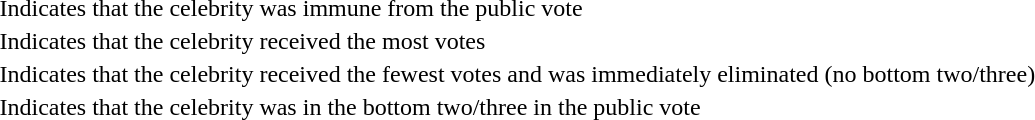<table>
<tr>
<td></td>
<td>Indicates that the celebrity was immune from the public vote</td>
</tr>
<tr>
<td></td>
<td>Indicates that the celebrity received the most votes</td>
</tr>
<tr>
<td></td>
<td>Indicates that the celebrity received the fewest votes and was immediately eliminated (no bottom two/three)</td>
</tr>
<tr>
<td></td>
<td>Indicates that the celebrity was in the bottom two/three in the public vote</td>
</tr>
</table>
